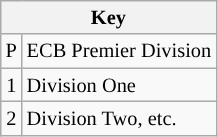<table class="wikitable" style="font-size:85%">
<tr>
<th colspan=2>Key</th>
</tr>
<tr>
<td style="text-align: center;">P</td>
<td>ECB Premier Division</td>
</tr>
<tr>
<td style="text-align: center;">1</td>
<td>Division One</td>
</tr>
<tr>
<td style="text-align: center;">2</td>
<td>Division Two, etc.</td>
</tr>
</table>
